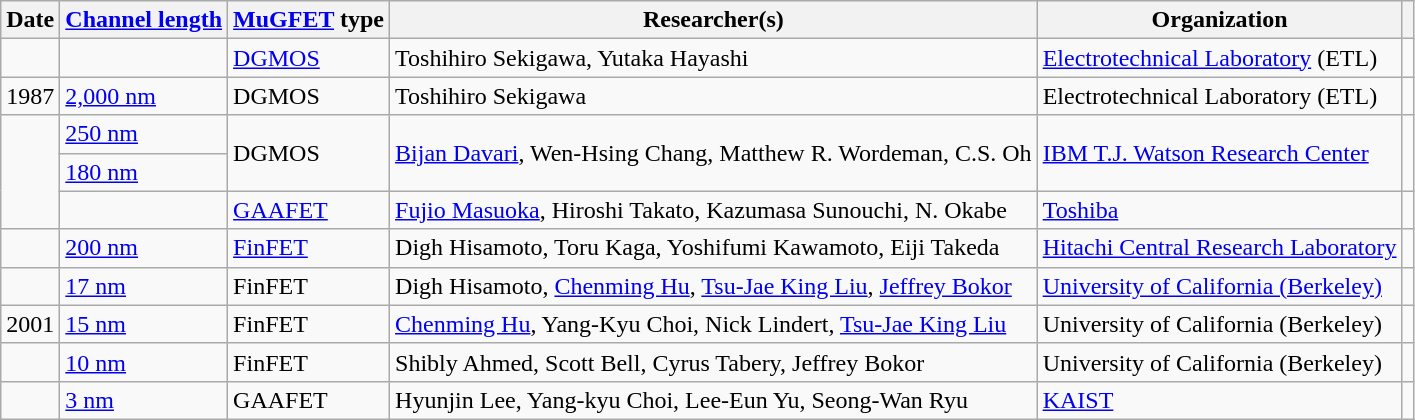<table class="wikitable sortable">
<tr>
<th>Date</th>
<th data-sort-type="number"><a href='#'>Channel length</a></th>
<th><a href='#'>MuGFET</a> type</th>
<th>Researcher(s)</th>
<th>Organization</th>
<th></th>
</tr>
<tr>
<td></td>
<td></td>
<td><a href='#'>DGMOS</a></td>
<td>Toshihiro Sekigawa, Yutaka Hayashi</td>
<td><a href='#'>Electrotechnical Laboratory</a> (ETL)</td>
<td></td>
</tr>
<tr>
<td>1987</td>
<td><a href='#'>2,000 nm</a></td>
<td>DGMOS</td>
<td>Toshihiro Sekigawa</td>
<td>Electrotechnical Laboratory (ETL)</td>
<td></td>
</tr>
<tr>
<td rowspan="3"></td>
<td><a href='#'>250 nm</a></td>
<td rowspan="2">DGMOS</td>
<td rowspan="2"><a href='#'>Bijan Davari</a>, Wen-Hsing Chang, Matthew R. Wordeman, C.S. Oh</td>
<td rowspan="2"><a href='#'>IBM T.J. Watson Research Center</a></td>
<td rowspan="2"></td>
</tr>
<tr>
<td><a href='#'>180 nm</a></td>
</tr>
<tr>
<td></td>
<td><a href='#'>GAAFET</a></td>
<td><a href='#'>Fujio Masuoka</a>, Hiroshi Takato, Kazumasa Sunouchi, N. Okabe</td>
<td><a href='#'>Toshiba</a></td>
<td></td>
</tr>
<tr>
<td></td>
<td><a href='#'>200 nm</a></td>
<td><a href='#'>FinFET</a></td>
<td>Digh Hisamoto, Toru Kaga, Yoshifumi Kawamoto, Eiji Takeda</td>
<td><a href='#'>Hitachi Central Research Laboratory</a></td>
<td></td>
</tr>
<tr>
<td></td>
<td><a href='#'>17 nm</a></td>
<td>FinFET</td>
<td>Digh Hisamoto, <a href='#'>Chenming Hu</a>, <a href='#'>Tsu-Jae King Liu</a>, <a href='#'>Jeffrey Bokor</a></td>
<td><a href='#'>University of California (Berkeley)</a></td>
<td></td>
</tr>
<tr>
<td>2001</td>
<td><a href='#'>15 nm</a></td>
<td>FinFET</td>
<td><a href='#'>Chenming Hu</a>, Yang-Kyu Choi, Nick Lindert, <a href='#'>Tsu-Jae King Liu</a></td>
<td>University of California (Berkeley)</td>
<td></td>
</tr>
<tr>
<td></td>
<td><a href='#'>10 nm</a></td>
<td>FinFET</td>
<td>Shibly Ahmed, Scott Bell, Cyrus Tabery, Jeffrey Bokor</td>
<td>University of California (Berkeley)</td>
<td></td>
</tr>
<tr>
<td></td>
<td><a href='#'>3 nm</a></td>
<td>GAAFET</td>
<td>Hyunjin Lee, Yang-kyu Choi, Lee-Eun Yu, Seong-Wan Ryu</td>
<td><a href='#'>KAIST</a></td>
<td></td>
</tr>
</table>
